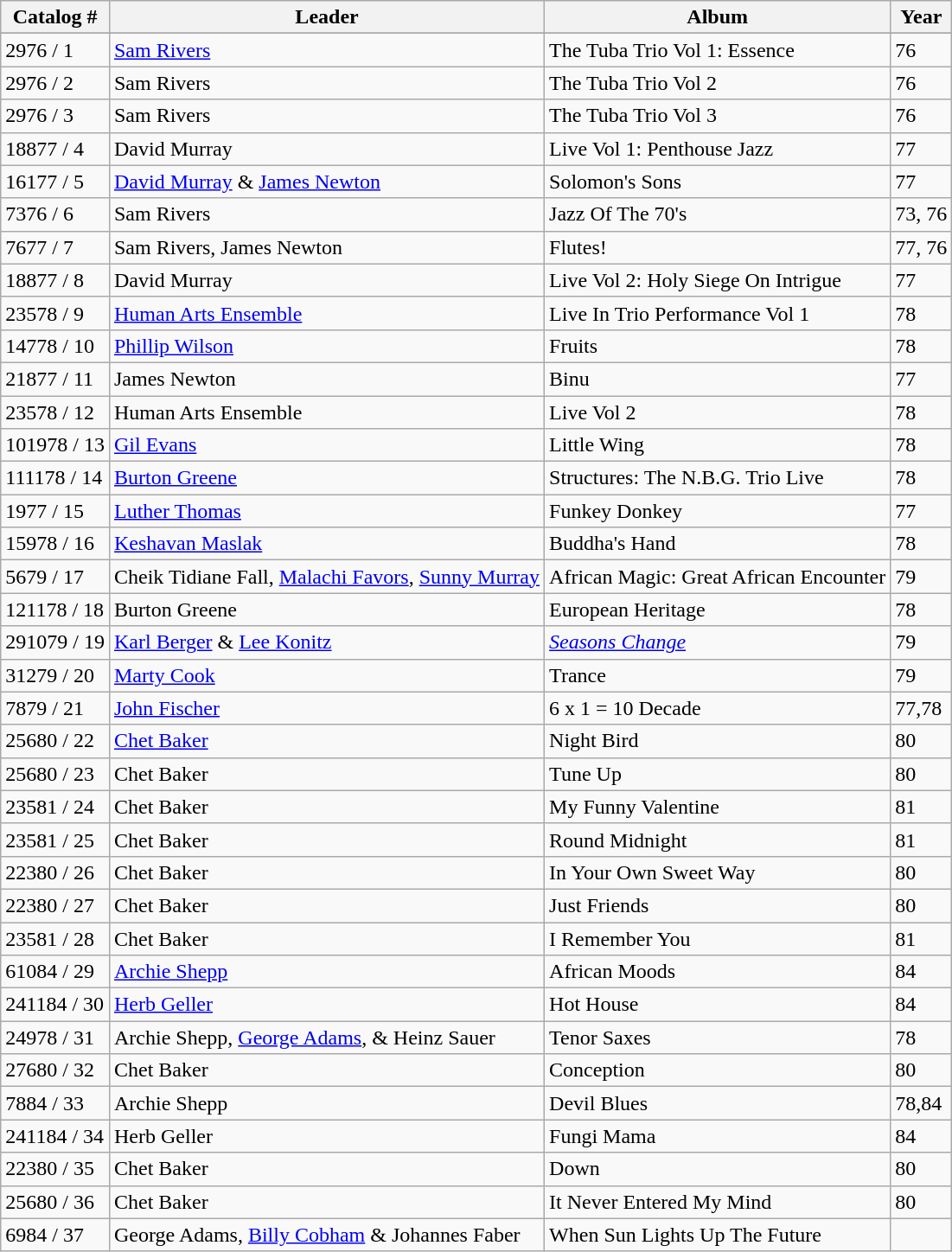<table class="wikitable sortable">
<tr>
<th>Catalog #</th>
<th>Leader</th>
<th>Album</th>
<th>Year</th>
</tr>
<tr>
</tr>
<tr>
<td>2976 / 1</td>
<td><a href='#'>Sam Rivers</a></td>
<td>The Tuba Trio Vol 1: Essence</td>
<td>76</td>
</tr>
<tr>
<td>2976 / 2</td>
<td>Sam Rivers</td>
<td>The Tuba Trio Vol 2</td>
<td>76</td>
</tr>
<tr>
<td>2976 / 3</td>
<td>Sam Rivers</td>
<td>The Tuba Trio Vol 3</td>
<td>76</td>
</tr>
<tr>
<td>18877 / 4</td>
<td>David Murray</td>
<td>Live Vol 1: Penthouse Jazz</td>
<td>77</td>
</tr>
<tr>
<td>16177 / 5</td>
<td><a href='#'>David Murray</a> & <a href='#'>James Newton</a></td>
<td>Solomon's Sons</td>
<td>77</td>
</tr>
<tr>
<td>7376 / 6</td>
<td>Sam Rivers</td>
<td>Jazz Of The 70's</td>
<td>73, 76</td>
</tr>
<tr>
<td>7677 / 7</td>
<td>Sam Rivers, James Newton</td>
<td>Flutes!</td>
<td>77, 76</td>
</tr>
<tr>
<td>18877 / 8</td>
<td>David Murray</td>
<td>Live Vol 2: Holy Siege On Intrigue</td>
<td>77</td>
</tr>
<tr>
<td>23578 / 9</td>
<td><a href='#'>Human Arts Ensemble</a></td>
<td>Live In Trio Performance Vol 1</td>
<td>78</td>
</tr>
<tr>
<td>14778 / 10</td>
<td><a href='#'>Phillip Wilson</a></td>
<td>Fruits</td>
<td>78</td>
</tr>
<tr>
<td>21877 / 11</td>
<td>James Newton</td>
<td>Binu</td>
<td>77</td>
</tr>
<tr>
<td>23578 / 12</td>
<td>Human Arts Ensemble</td>
<td>Live Vol 2</td>
<td>78</td>
</tr>
<tr>
<td>101978 / 13</td>
<td><a href='#'>Gil Evans</a></td>
<td>Little Wing</td>
<td>78</td>
</tr>
<tr>
<td>111178 / 14</td>
<td><a href='#'>Burton Greene</a></td>
<td>Structures: The N.B.G. Trio Live</td>
<td>78</td>
</tr>
<tr>
<td>1977 / 15</td>
<td><a href='#'>Luther Thomas</a></td>
<td>Funkey Donkey</td>
<td>77</td>
</tr>
<tr>
<td>15978 / 16</td>
<td><a href='#'>Keshavan Maslak</a></td>
<td>Buddha's Hand</td>
<td>78</td>
</tr>
<tr>
<td>5679 / 17</td>
<td>Cheik Tidiane Fall, <a href='#'>Malachi Favors</a>, <a href='#'>Sunny Murray</a></td>
<td>African Magic: Great African Encounter</td>
<td>79</td>
</tr>
<tr>
<td>121178 / 18</td>
<td>Burton Greene</td>
<td>European Heritage</td>
<td>78</td>
</tr>
<tr>
<td>291079 / 19</td>
<td><a href='#'>Karl Berger</a> & <a href='#'>Lee Konitz</a></td>
<td><em><a href='#'>Seasons Change</a></em></td>
<td>79</td>
</tr>
<tr>
<td>31279 / 20</td>
<td><a href='#'>Marty Cook</a></td>
<td>Trance</td>
<td>79</td>
</tr>
<tr>
<td>7879 / 21</td>
<td><a href='#'>John Fischer</a></td>
<td>6 x 1 = 10 Decade</td>
<td>77,78</td>
</tr>
<tr>
<td>25680 / 22</td>
<td><a href='#'>Chet Baker</a></td>
<td>Night Bird</td>
<td>80</td>
</tr>
<tr>
<td>25680 / 23</td>
<td>Chet Baker</td>
<td>Tune Up</td>
<td>80</td>
</tr>
<tr>
<td>23581 / 24</td>
<td>Chet Baker</td>
<td>My Funny Valentine</td>
<td>81</td>
</tr>
<tr>
<td>23581 / 25</td>
<td>Chet Baker</td>
<td>Round Midnight</td>
<td>81</td>
</tr>
<tr>
<td>22380 / 26</td>
<td>Chet Baker</td>
<td>In Your Own Sweet Way</td>
<td>80</td>
</tr>
<tr>
<td>22380 / 27</td>
<td>Chet Baker</td>
<td>Just Friends</td>
<td>80</td>
</tr>
<tr>
<td>23581 / 28</td>
<td>Chet Baker</td>
<td>I Remember You</td>
<td>81</td>
</tr>
<tr>
<td>61084 / 29</td>
<td><a href='#'>Archie Shepp</a></td>
<td>African Moods</td>
<td>84</td>
</tr>
<tr>
<td>241184 / 30</td>
<td><a href='#'>Herb Geller</a></td>
<td>Hot House</td>
<td>84</td>
</tr>
<tr>
<td>24978 / 31</td>
<td>Archie Shepp, <a href='#'>George Adams</a>, &  Heinz Sauer</td>
<td>Tenor Saxes</td>
<td>78</td>
</tr>
<tr>
<td>27680 / 32</td>
<td>Chet Baker</td>
<td>Conception</td>
<td>80</td>
</tr>
<tr>
<td>7884 / 33</td>
<td>Archie Shepp</td>
<td>Devil Blues</td>
<td>78,84</td>
</tr>
<tr>
<td>241184 / 34</td>
<td>Herb Geller</td>
<td>Fungi Mama</td>
<td>84</td>
</tr>
<tr>
<td>22380 / 35</td>
<td>Chet Baker</td>
<td>Down</td>
<td>80</td>
</tr>
<tr>
<td>25680 / 36</td>
<td>Chet Baker</td>
<td>It Never Entered My Mind</td>
<td>80</td>
</tr>
<tr>
<td>6984 / 37</td>
<td>George Adams, <a href='#'>Billy Cobham</a> & Johannes Faber</td>
<td>When Sun Lights Up The Future</td>
<td></td>
</tr>
</table>
